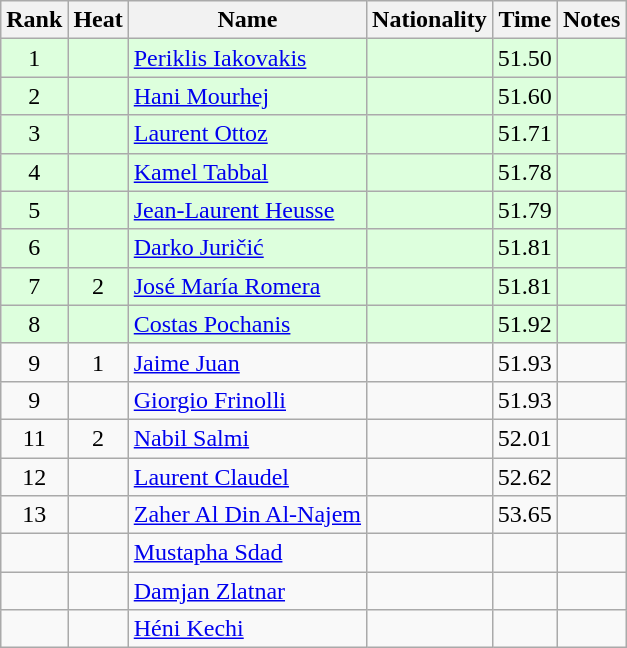<table class="wikitable sortable" style="text-align:center">
<tr>
<th>Rank</th>
<th>Heat</th>
<th>Name</th>
<th>Nationality</th>
<th>Time</th>
<th>Notes</th>
</tr>
<tr bgcolor=ddffdd>
<td>1</td>
<td></td>
<td align=left><a href='#'>Periklis Iakovakis</a></td>
<td align=left></td>
<td>51.50</td>
<td></td>
</tr>
<tr bgcolor=ddffdd>
<td>2</td>
<td></td>
<td align=left><a href='#'>Hani Mourhej</a></td>
<td align=left></td>
<td>51.60</td>
<td></td>
</tr>
<tr bgcolor=ddffdd>
<td>3</td>
<td></td>
<td align=left><a href='#'>Laurent Ottoz</a></td>
<td align=left></td>
<td>51.71</td>
<td></td>
</tr>
<tr bgcolor=ddffdd>
<td>4</td>
<td></td>
<td align=left><a href='#'>Kamel Tabbal</a></td>
<td align=left></td>
<td>51.78</td>
<td></td>
</tr>
<tr bgcolor=ddffdd>
<td>5</td>
<td></td>
<td align=left><a href='#'>Jean-Laurent Heusse</a></td>
<td align=left></td>
<td>51.79</td>
<td></td>
</tr>
<tr bgcolor=ddffdd>
<td>6</td>
<td></td>
<td align=left><a href='#'>Darko Juričić</a></td>
<td align=left></td>
<td>51.81</td>
<td></td>
</tr>
<tr bgcolor=ddffdd>
<td>7</td>
<td>2</td>
<td align=left><a href='#'>José María Romera</a></td>
<td align=left></td>
<td>51.81</td>
<td></td>
</tr>
<tr bgcolor=ddffdd>
<td>8</td>
<td></td>
<td align=left><a href='#'>Costas Pochanis</a></td>
<td align=left></td>
<td>51.92</td>
<td></td>
</tr>
<tr>
<td>9</td>
<td>1</td>
<td align=left><a href='#'>Jaime Juan</a></td>
<td align=left></td>
<td>51.93</td>
<td></td>
</tr>
<tr>
<td>9</td>
<td></td>
<td align=left><a href='#'>Giorgio Frinolli</a></td>
<td align=left></td>
<td>51.93</td>
<td></td>
</tr>
<tr>
<td>11</td>
<td>2</td>
<td align=left><a href='#'>Nabil Salmi</a></td>
<td align=left></td>
<td>52.01</td>
<td></td>
</tr>
<tr>
<td>12</td>
<td></td>
<td align=left><a href='#'>Laurent Claudel</a></td>
<td align=left></td>
<td>52.62</td>
<td></td>
</tr>
<tr>
<td>13</td>
<td></td>
<td align=left><a href='#'>Zaher Al Din Al-Najem</a></td>
<td align=left></td>
<td>53.65</td>
<td></td>
</tr>
<tr>
<td></td>
<td></td>
<td align=left><a href='#'>Mustapha Sdad</a></td>
<td align=left></td>
<td></td>
<td></td>
</tr>
<tr>
<td></td>
<td></td>
<td align=left><a href='#'>Damjan Zlatnar</a></td>
<td align=left></td>
<td></td>
<td></td>
</tr>
<tr>
<td></td>
<td></td>
<td align=left><a href='#'>Héni Kechi</a></td>
<td align=left></td>
<td></td>
<td></td>
</tr>
</table>
